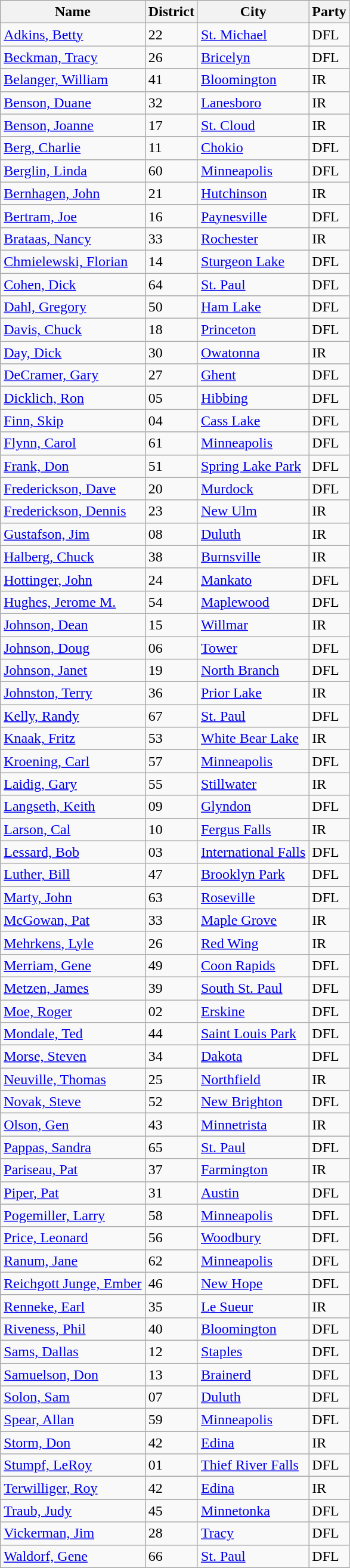<table class="wikitable sortable">
<tr>
<th>Name</th>
<th>District</th>
<th>City</th>
<th>Party</th>
</tr>
<tr>
<td><a href='#'>Adkins, Betty</a></td>
<td>22</td>
<td><a href='#'>St. Michael</a></td>
<td>DFL</td>
</tr>
<tr>
<td><a href='#'>Beckman, Tracy</a></td>
<td>26</td>
<td><a href='#'>Bricelyn</a></td>
<td>DFL</td>
</tr>
<tr>
<td><a href='#'>Belanger, William</a></td>
<td>41</td>
<td><a href='#'>Bloomington</a></td>
<td>IR</td>
</tr>
<tr>
<td><a href='#'>Benson, Duane</a></td>
<td>32</td>
<td><a href='#'>Lanesboro</a></td>
<td>IR</td>
</tr>
<tr>
<td><a href='#'>Benson, Joanne</a></td>
<td>17</td>
<td><a href='#'>St. Cloud</a></td>
<td>IR</td>
</tr>
<tr>
<td><a href='#'>Berg, Charlie</a></td>
<td>11</td>
<td><a href='#'>Chokio</a></td>
<td>DFL</td>
</tr>
<tr>
<td><a href='#'>Berglin, Linda</a></td>
<td>60</td>
<td><a href='#'>Minneapolis</a></td>
<td>DFL</td>
</tr>
<tr>
<td><a href='#'>Bernhagen, John</a></td>
<td>21</td>
<td><a href='#'>Hutchinson</a></td>
<td>IR</td>
</tr>
<tr>
<td><a href='#'>Bertram, Joe</a></td>
<td>16</td>
<td><a href='#'>Paynesville</a></td>
<td>DFL</td>
</tr>
<tr>
<td><a href='#'>Brataas, Nancy</a></td>
<td>33</td>
<td><a href='#'>Rochester</a></td>
<td>IR</td>
</tr>
<tr>
<td><a href='#'>Chmielewski, Florian</a></td>
<td>14</td>
<td><a href='#'>Sturgeon Lake</a></td>
<td>DFL</td>
</tr>
<tr>
<td><a href='#'>Cohen, Dick</a></td>
<td>64</td>
<td><a href='#'>St. Paul</a></td>
<td>DFL</td>
</tr>
<tr>
<td><a href='#'>Dahl, Gregory</a></td>
<td>50</td>
<td><a href='#'>Ham Lake</a></td>
<td>DFL</td>
</tr>
<tr>
<td><a href='#'>Davis, Chuck</a></td>
<td>18</td>
<td><a href='#'>Princeton</a></td>
<td>DFL</td>
</tr>
<tr>
<td><a href='#'>Day, Dick</a></td>
<td>30</td>
<td><a href='#'>Owatonna</a></td>
<td>IR</td>
</tr>
<tr>
<td><a href='#'>DeCramer, Gary</a></td>
<td>27</td>
<td><a href='#'>Ghent</a></td>
<td>DFL</td>
</tr>
<tr>
<td><a href='#'>Dicklich, Ron</a></td>
<td>05</td>
<td><a href='#'>Hibbing</a></td>
<td>DFL</td>
</tr>
<tr>
<td><a href='#'>Finn, Skip</a></td>
<td>04</td>
<td><a href='#'>Cass Lake</a></td>
<td>DFL</td>
</tr>
<tr>
<td><a href='#'>Flynn, Carol</a></td>
<td>61</td>
<td><a href='#'>Minneapolis</a></td>
<td>DFL</td>
</tr>
<tr>
<td><a href='#'>Frank, Don</a></td>
<td>51</td>
<td><a href='#'>Spring Lake Park</a></td>
<td>DFL</td>
</tr>
<tr>
<td><a href='#'>Frederickson, Dave</a></td>
<td>20</td>
<td><a href='#'>Murdock</a></td>
<td>DFL</td>
</tr>
<tr>
<td><a href='#'>Frederickson, Dennis</a></td>
<td>23</td>
<td><a href='#'>New Ulm</a></td>
<td>IR</td>
</tr>
<tr>
<td><a href='#'>Gustafson, Jim</a></td>
<td>08</td>
<td><a href='#'>Duluth</a></td>
<td>IR</td>
</tr>
<tr>
<td><a href='#'>Halberg, Chuck</a></td>
<td>38</td>
<td><a href='#'>Burnsville</a></td>
<td>IR</td>
</tr>
<tr>
<td><a href='#'>Hottinger, John</a></td>
<td>24</td>
<td><a href='#'>Mankato</a></td>
<td>DFL</td>
</tr>
<tr>
<td><a href='#'>Hughes, Jerome M.</a></td>
<td>54</td>
<td><a href='#'>Maplewood</a></td>
<td>DFL</td>
</tr>
<tr>
<td><a href='#'>Johnson, Dean</a></td>
<td>15</td>
<td><a href='#'>Willmar</a></td>
<td>IR</td>
</tr>
<tr>
<td><a href='#'>Johnson, Doug</a></td>
<td>06</td>
<td><a href='#'>Tower</a></td>
<td>DFL</td>
</tr>
<tr>
<td><a href='#'>Johnson, Janet</a></td>
<td>19</td>
<td><a href='#'>North Branch</a></td>
<td>DFL</td>
</tr>
<tr>
<td><a href='#'>Johnston, Terry</a></td>
<td>36</td>
<td><a href='#'>Prior Lake</a></td>
<td>IR</td>
</tr>
<tr>
<td><a href='#'>Kelly, Randy</a></td>
<td>67</td>
<td><a href='#'>St. Paul</a></td>
<td>DFL</td>
</tr>
<tr>
<td><a href='#'>Knaak, Fritz</a></td>
<td>53</td>
<td><a href='#'>White Bear Lake</a></td>
<td>IR</td>
</tr>
<tr>
<td><a href='#'>Kroening, Carl</a></td>
<td>57</td>
<td><a href='#'>Minneapolis</a></td>
<td>DFL</td>
</tr>
<tr>
<td><a href='#'>Laidig, Gary</a></td>
<td>55</td>
<td><a href='#'>Stillwater</a></td>
<td>IR</td>
</tr>
<tr>
<td><a href='#'>Langseth, Keith</a></td>
<td>09</td>
<td><a href='#'>Glyndon</a></td>
<td>DFL</td>
</tr>
<tr>
<td><a href='#'>Larson, Cal</a></td>
<td>10</td>
<td><a href='#'>Fergus Falls</a></td>
<td>IR</td>
</tr>
<tr>
<td><a href='#'>Lessard, Bob</a></td>
<td>03</td>
<td><a href='#'>International Falls</a></td>
<td>DFL</td>
</tr>
<tr>
<td><a href='#'>Luther, Bill</a></td>
<td>47</td>
<td><a href='#'>Brooklyn Park</a></td>
<td>DFL</td>
</tr>
<tr>
<td><a href='#'>Marty, John</a></td>
<td>63</td>
<td><a href='#'>Roseville</a></td>
<td>DFL</td>
</tr>
<tr>
<td><a href='#'>McGowan, Pat</a></td>
<td>33</td>
<td><a href='#'>Maple Grove</a></td>
<td>IR</td>
</tr>
<tr>
<td><a href='#'>Mehrkens, Lyle</a></td>
<td>26</td>
<td><a href='#'>Red Wing</a></td>
<td>IR</td>
</tr>
<tr>
<td><a href='#'>Merriam, Gene</a></td>
<td>49</td>
<td><a href='#'>Coon Rapids</a></td>
<td>DFL</td>
</tr>
<tr>
<td><a href='#'>Metzen, James</a></td>
<td>39</td>
<td><a href='#'>South St. Paul</a></td>
<td>DFL</td>
</tr>
<tr>
<td><a href='#'>Moe, Roger</a></td>
<td>02</td>
<td><a href='#'>Erskine</a></td>
<td>DFL</td>
</tr>
<tr>
<td><a href='#'>Mondale, Ted</a></td>
<td>44</td>
<td><a href='#'>Saint Louis Park</a></td>
<td>DFL</td>
</tr>
<tr>
<td><a href='#'>Morse, Steven</a></td>
<td>34</td>
<td><a href='#'>Dakota</a></td>
<td>DFL</td>
</tr>
<tr>
<td><a href='#'>Neuville, Thomas</a></td>
<td>25</td>
<td><a href='#'>Northfield</a></td>
<td>IR</td>
</tr>
<tr>
<td><a href='#'>Novak, Steve</a></td>
<td>52</td>
<td><a href='#'>New Brighton</a></td>
<td>DFL</td>
</tr>
<tr>
<td><a href='#'>Olson, Gen</a></td>
<td>43</td>
<td><a href='#'>Minnetrista</a></td>
<td>IR</td>
</tr>
<tr>
<td><a href='#'>Pappas, Sandra</a></td>
<td>65</td>
<td><a href='#'>St. Paul</a></td>
<td>DFL</td>
</tr>
<tr>
<td><a href='#'>Pariseau, Pat</a></td>
<td>37</td>
<td><a href='#'>Farmington</a></td>
<td>IR</td>
</tr>
<tr>
<td><a href='#'>Piper, Pat</a></td>
<td>31</td>
<td><a href='#'>Austin</a></td>
<td>DFL</td>
</tr>
<tr>
<td><a href='#'>Pogemiller, Larry</a></td>
<td>58</td>
<td><a href='#'>Minneapolis</a></td>
<td>DFL</td>
</tr>
<tr>
<td><a href='#'>Price, Leonard</a></td>
<td>56</td>
<td><a href='#'>Woodbury</a></td>
<td>DFL</td>
</tr>
<tr>
<td><a href='#'>Ranum, Jane</a></td>
<td>62</td>
<td><a href='#'>Minneapolis</a></td>
<td>DFL</td>
</tr>
<tr>
<td><a href='#'>Reichgott Junge, Ember</a></td>
<td>46</td>
<td><a href='#'>New Hope</a></td>
<td>DFL</td>
</tr>
<tr>
<td><a href='#'>Renneke, Earl</a></td>
<td>35</td>
<td><a href='#'>Le Sueur</a></td>
<td>IR</td>
</tr>
<tr>
<td><a href='#'>Riveness, Phil</a></td>
<td>40</td>
<td><a href='#'>Bloomington</a></td>
<td>DFL</td>
</tr>
<tr>
<td><a href='#'>Sams, Dallas</a></td>
<td>12</td>
<td><a href='#'>Staples</a></td>
<td>DFL</td>
</tr>
<tr>
<td><a href='#'>Samuelson, Don</a></td>
<td>13</td>
<td><a href='#'>Brainerd</a></td>
<td>DFL</td>
</tr>
<tr>
<td><a href='#'>Solon, Sam</a></td>
<td>07</td>
<td><a href='#'>Duluth</a></td>
<td>DFL</td>
</tr>
<tr>
<td><a href='#'>Spear, Allan</a></td>
<td>59</td>
<td><a href='#'>Minneapolis</a></td>
<td>DFL</td>
</tr>
<tr>
<td><a href='#'>Storm, Don</a></td>
<td>42</td>
<td><a href='#'>Edina</a></td>
<td>IR</td>
</tr>
<tr>
<td><a href='#'>Stumpf, LeRoy</a></td>
<td>01</td>
<td><a href='#'>Thief River Falls</a></td>
<td>DFL</td>
</tr>
<tr>
<td><a href='#'>Terwilliger, Roy</a></td>
<td>42</td>
<td><a href='#'>Edina</a></td>
<td>IR</td>
</tr>
<tr>
<td><a href='#'>Traub, Judy</a></td>
<td>45</td>
<td><a href='#'>Minnetonka</a></td>
<td>DFL</td>
</tr>
<tr>
<td><a href='#'>Vickerman, Jim</a></td>
<td>28</td>
<td><a href='#'>Tracy</a></td>
<td>DFL</td>
</tr>
<tr>
<td><a href='#'>Waldorf, Gene</a></td>
<td>66</td>
<td><a href='#'>St. Paul</a></td>
<td>DFL</td>
</tr>
</table>
